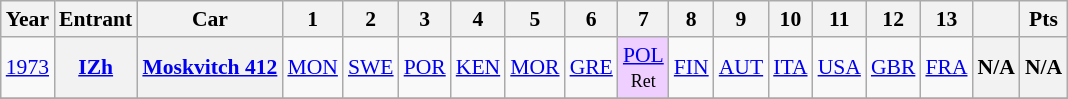<table class="wikitable" style="text-align:center; font-size:90%;">
<tr>
<th>Year</th>
<th>Entrant</th>
<th>Car</th>
<th>1</th>
<th>2</th>
<th>3</th>
<th>4</th>
<th>5</th>
<th>6</th>
<th>7</th>
<th>8</th>
<th>9</th>
<th>10</th>
<th>11</th>
<th>12</th>
<th>13</th>
<th></th>
<th>Pts</th>
</tr>
<tr>
<td><a href='#'>1973</a></td>
<th><a href='#'>IZh</a></th>
<th><a href='#'>Moskvitch 412</a></th>
<td><a href='#'>MON</a></td>
<td><a href='#'>SWE</a></td>
<td><a href='#'>POR</a></td>
<td><a href='#'>KEN</a></td>
<td><a href='#'>MOR</a></td>
<td><a href='#'>GRE</a></td>
<td style="background:#EFCFFF;"><a href='#'>POL</a><br><small>Ret</small></td>
<td><a href='#'>FIN</a></td>
<td><a href='#'>AUT</a></td>
<td><a href='#'>ITA</a></td>
<td><a href='#'>USA</a></td>
<td><a href='#'>GBR</a></td>
<td><a href='#'>FRA</a></td>
<th>N/A</th>
<th>N/A</th>
</tr>
<tr>
</tr>
</table>
